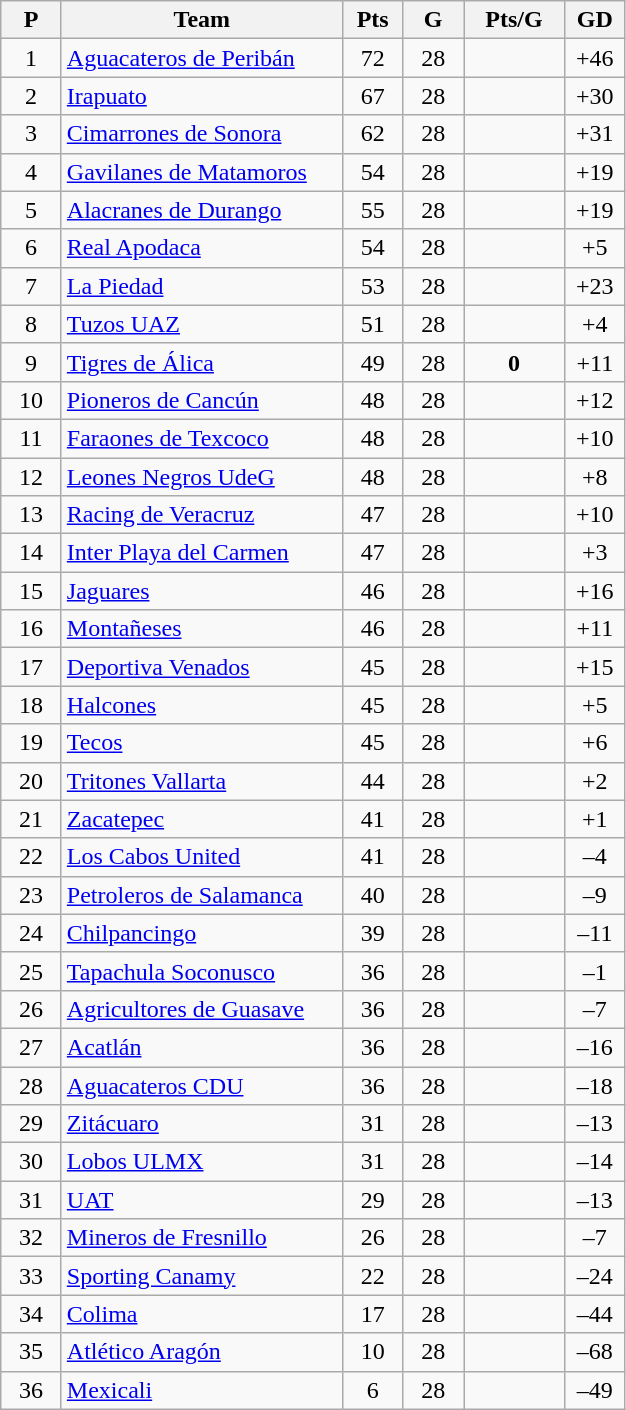<table class="wikitable" style="text-align: center;">
<tr>
<th width=33>P</th>
<th width=180>Team</th>
<th width=33>Pts</th>
<th width=33>G</th>
<th width=60>Pts/G</th>
<th width=33>GD</th>
</tr>
<tr>
<td>1</td>
<td align=left><a href='#'>Aguacateros de Peribán</a></td>
<td>72</td>
<td>28</td>
<td><strong></strong></td>
<td>+46</td>
</tr>
<tr>
<td>2</td>
<td align=left><a href='#'>Irapuato</a></td>
<td>67</td>
<td>28</td>
<td><strong></strong></td>
<td>+30</td>
</tr>
<tr>
<td>3</td>
<td align=left><a href='#'>Cimarrones de Sonora</a></td>
<td>62</td>
<td>28</td>
<td><strong></strong></td>
<td>+31</td>
</tr>
<tr>
<td>4</td>
<td align=left><a href='#'>Gavilanes de Matamoros</a></td>
<td>54</td>
<td>28</td>
<td><strong></strong></td>
<td>+19</td>
</tr>
<tr>
<td>5</td>
<td align=left><a href='#'>Alacranes de Durango</a></td>
<td>55</td>
<td>28</td>
<td><strong></strong></td>
<td>+19</td>
</tr>
<tr>
<td>6</td>
<td align=left><a href='#'>Real Apodaca</a></td>
<td>54</td>
<td>28</td>
<td><strong></strong></td>
<td>+5</td>
</tr>
<tr>
<td>7</td>
<td align=left><a href='#'>La Piedad</a></td>
<td>53</td>
<td>28</td>
<td><strong></strong></td>
<td>+23</td>
</tr>
<tr>
<td>8</td>
<td align=left><a href='#'>Tuzos UAZ</a></td>
<td>51</td>
<td>28</td>
<td><strong></strong></td>
<td>+4</td>
</tr>
<tr>
<td>9</td>
<td align=left><a href='#'>Tigres de Álica</a></td>
<td>49</td>
<td>28</td>
<td><strong>0</strong></td>
<td>+11</td>
</tr>
<tr>
<td>10</td>
<td align=left><a href='#'>Pioneros de Cancún</a></td>
<td>48</td>
<td>28</td>
<td><strong></strong></td>
<td>+12</td>
</tr>
<tr>
<td>11</td>
<td align=left><a href='#'>Faraones de Texcoco</a></td>
<td>48</td>
<td>28</td>
<td><strong></strong></td>
<td>+10</td>
</tr>
<tr>
<td>12</td>
<td align=left><a href='#'>Leones Negros UdeG</a></td>
<td>48</td>
<td>28</td>
<td><strong></strong></td>
<td>+8</td>
</tr>
<tr>
<td>13</td>
<td align=left><a href='#'>Racing de Veracruz</a></td>
<td>47</td>
<td>28</td>
<td><strong></strong></td>
<td>+10</td>
</tr>
<tr>
<td>14</td>
<td align=left><a href='#'>Inter Playa del Carmen</a></td>
<td>47</td>
<td>28</td>
<td><strong></strong></td>
<td>+3</td>
</tr>
<tr>
<td>15</td>
<td align=left><a href='#'>Jaguares</a></td>
<td>46</td>
<td>28</td>
<td><strong></strong></td>
<td>+16</td>
</tr>
<tr>
<td>16</td>
<td align=left><a href='#'>Montañeses</a></td>
<td>46</td>
<td>28</td>
<td><strong></strong></td>
<td>+11</td>
</tr>
<tr>
<td>17</td>
<td align=left><a href='#'>Deportiva Venados</a></td>
<td>45</td>
<td>28</td>
<td><strong></strong></td>
<td>+15</td>
</tr>
<tr>
<td>18</td>
<td align=left><a href='#'>Halcones</a></td>
<td>45</td>
<td>28</td>
<td><strong></strong></td>
<td>+5</td>
</tr>
<tr>
<td>19</td>
<td align=left><a href='#'>Tecos</a></td>
<td>45</td>
<td>28</td>
<td><strong></strong></td>
<td>+6</td>
</tr>
<tr>
<td>20</td>
<td align=left><a href='#'>Tritones Vallarta</a></td>
<td>44</td>
<td>28</td>
<td><strong></strong></td>
<td>+2</td>
</tr>
<tr>
<td>21</td>
<td align=left><a href='#'>Zacatepec</a></td>
<td>41</td>
<td>28</td>
<td><strong></strong></td>
<td>+1</td>
</tr>
<tr>
<td>22</td>
<td align=left><a href='#'>Los Cabos United</a></td>
<td>41</td>
<td>28</td>
<td><strong></strong></td>
<td>–4</td>
</tr>
<tr>
<td>23</td>
<td align=left><a href='#'>Petroleros de Salamanca</a></td>
<td>40</td>
<td>28</td>
<td><strong></strong></td>
<td>–9</td>
</tr>
<tr>
<td>24</td>
<td align=left><a href='#'>Chilpancingo</a></td>
<td>39</td>
<td>28</td>
<td><strong></strong></td>
<td>–11</td>
</tr>
<tr>
<td>25</td>
<td align=left><a href='#'>Tapachula Soconusco</a></td>
<td>36</td>
<td>28</td>
<td><strong></strong></td>
<td>–1</td>
</tr>
<tr>
<td>26</td>
<td align=left><a href='#'>Agricultores de Guasave</a></td>
<td>36</td>
<td>28</td>
<td><strong></strong></td>
<td>–7</td>
</tr>
<tr>
<td>27</td>
<td align=left><a href='#'>Acatlán</a></td>
<td>36</td>
<td>28</td>
<td><strong></strong></td>
<td>–16</td>
</tr>
<tr>
<td>28</td>
<td align=left><a href='#'>Aguacateros CDU</a></td>
<td>36</td>
<td>28</td>
<td><strong></strong></td>
<td>–18</td>
</tr>
<tr>
<td>29</td>
<td align=left><a href='#'>Zitácuaro</a></td>
<td>31</td>
<td>28</td>
<td><strong></strong></td>
<td>–13</td>
</tr>
<tr>
<td>30</td>
<td align=left><a href='#'>Lobos ULMX</a></td>
<td>31</td>
<td>28</td>
<td><strong></strong></td>
<td>–14</td>
</tr>
<tr>
<td>31</td>
<td align=left><a href='#'>UAT</a></td>
<td>29</td>
<td>28</td>
<td><strong></strong></td>
<td>–13</td>
</tr>
<tr>
<td>32</td>
<td align=left><a href='#'>Mineros de Fresnillo</a></td>
<td>26</td>
<td>28</td>
<td><strong></strong></td>
<td>–7</td>
</tr>
<tr>
<td>33</td>
<td align=left><a href='#'>Sporting Canamy</a></td>
<td>22</td>
<td>28</td>
<td><strong></strong></td>
<td>–24</td>
</tr>
<tr>
<td>34</td>
<td align=left><a href='#'>Colima</a></td>
<td>17</td>
<td>28</td>
<td><strong></strong></td>
<td>–44</td>
</tr>
<tr>
<td>35</td>
<td align=left><a href='#'>Atlético Aragón</a></td>
<td>10</td>
<td>28</td>
<td><strong></strong></td>
<td>–68</td>
</tr>
<tr>
<td>36</td>
<td align=left><a href='#'>Mexicali</a></td>
<td>6</td>
<td>28</td>
<td><strong></strong></td>
<td>–49</td>
</tr>
</table>
